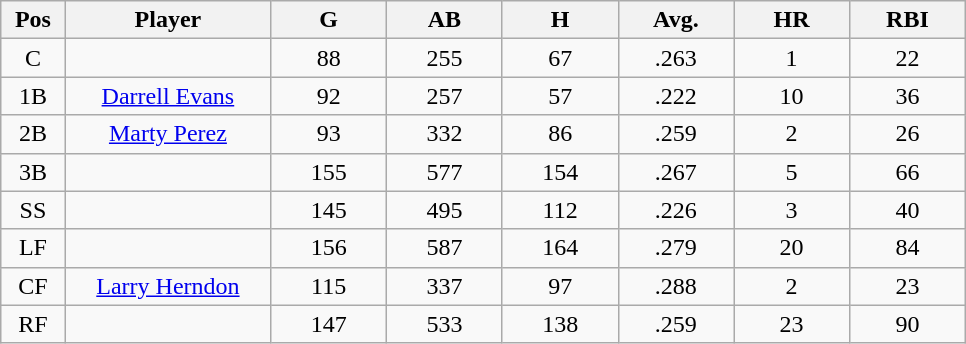<table class="wikitable sortable">
<tr>
<th bgcolor="#DDDDFF" width="5%">Pos</th>
<th bgcolor="#DDDDFF" width="16%">Player</th>
<th bgcolor="#DDDDFF" width="9%">G</th>
<th bgcolor="#DDDDFF" width="9%">AB</th>
<th bgcolor="#DDDDFF" width="9%">H</th>
<th bgcolor="#DDDDFF" width="9%">Avg.</th>
<th bgcolor="#DDDDFF" width="9%">HR</th>
<th bgcolor="#DDDDFF" width="9%">RBI</th>
</tr>
<tr align="center">
<td>C</td>
<td></td>
<td>88</td>
<td>255</td>
<td>67</td>
<td>.263</td>
<td>1</td>
<td>22</td>
</tr>
<tr align="center">
<td>1B</td>
<td><a href='#'>Darrell Evans</a></td>
<td>92</td>
<td>257</td>
<td>57</td>
<td>.222</td>
<td>10</td>
<td>36</td>
</tr>
<tr align=center>
<td>2B</td>
<td><a href='#'>Marty Perez</a></td>
<td>93</td>
<td>332</td>
<td>86</td>
<td>.259</td>
<td>2</td>
<td>26</td>
</tr>
<tr align=center>
<td>3B</td>
<td></td>
<td>155</td>
<td>577</td>
<td>154</td>
<td>.267</td>
<td>5</td>
<td>66</td>
</tr>
<tr align="center">
<td>SS</td>
<td></td>
<td>145</td>
<td>495</td>
<td>112</td>
<td>.226</td>
<td>3</td>
<td>40</td>
</tr>
<tr align="center">
<td>LF</td>
<td></td>
<td>156</td>
<td>587</td>
<td>164</td>
<td>.279</td>
<td>20</td>
<td>84</td>
</tr>
<tr align="center">
<td>CF</td>
<td><a href='#'>Larry Herndon</a></td>
<td>115</td>
<td>337</td>
<td>97</td>
<td>.288</td>
<td>2</td>
<td>23</td>
</tr>
<tr align=center>
<td>RF</td>
<td></td>
<td>147</td>
<td>533</td>
<td>138</td>
<td>.259</td>
<td>23</td>
<td>90</td>
</tr>
</table>
